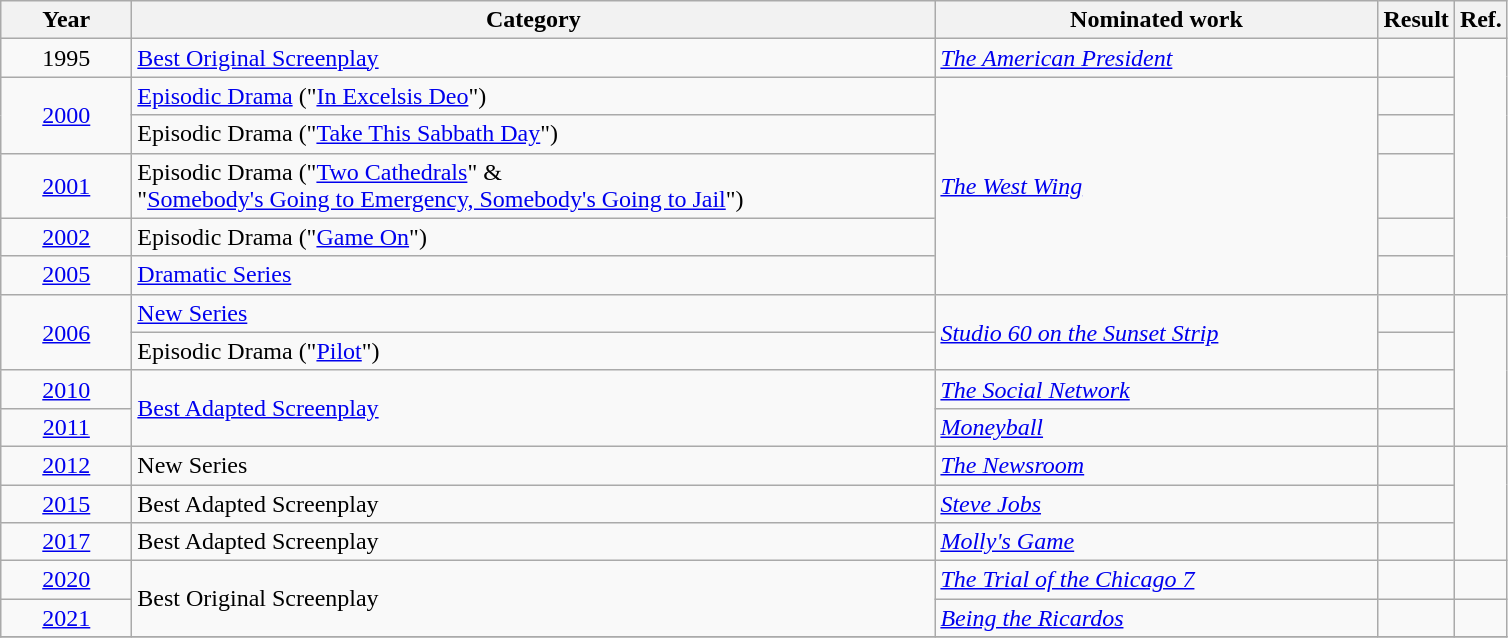<table class=wikitable>
<tr>
<th scope="col" style="width:5em;">Year</th>
<th scope="col" style="width:33em;">Category</th>
<th scope="col" style="width:18em;">Nominated work</th>
<th scope="col" style="width:2em;">Result</th>
<th>Ref.</th>
</tr>
<tr>
<td style="text-align:center;">1995</td>
<td><a href='#'>Best Original Screenplay</a></td>
<td><em><a href='#'>The American President</a></em></td>
<td></td>
<td rowspan="6"></td>
</tr>
<tr>
<td style="text-align:center;", rowspan="2"><a href='#'>2000</a></td>
<td><a href='#'>Episodic Drama</a> ("<a href='#'>In Excelsis Deo</a>")</td>
<td rowspan="5"><em><a href='#'>The West Wing</a></em></td>
<td></td>
</tr>
<tr>
<td>Episodic Drama ("<a href='#'>Take This Sabbath Day</a>")</td>
<td></td>
</tr>
<tr>
<td style="text-align:center;"><a href='#'>2001</a></td>
<td>Episodic Drama ("<a href='#'>Two Cathedrals</a>" & <br> "<a href='#'>Somebody's Going to Emergency, Somebody's Going to Jail</a>")</td>
<td></td>
</tr>
<tr>
<td style="text-align:center;"><a href='#'>2002</a></td>
<td>Episodic Drama ("<a href='#'>Game On</a>")</td>
<td></td>
</tr>
<tr>
<td style="text-align:center;"><a href='#'>2005</a></td>
<td><a href='#'>Dramatic Series</a></td>
<td></td>
</tr>
<tr>
<td style="text-align:center;", rowspan="2"><a href='#'>2006</a></td>
<td><a href='#'>New Series</a></td>
<td rowspan="2"><em><a href='#'>Studio 60 on the Sunset Strip</a></em></td>
<td></td>
<td rowspan="4"></td>
</tr>
<tr>
<td>Episodic Drama ("<a href='#'>Pilot</a>")</td>
<td></td>
</tr>
<tr>
<td style="text-align:center;"><a href='#'>2010</a></td>
<td rowspan="2"><a href='#'>Best Adapted Screenplay</a></td>
<td><em><a href='#'>The Social Network</a></em></td>
<td></td>
</tr>
<tr>
<td style="text-align:center;"><a href='#'>2011</a></td>
<td><em><a href='#'>Moneyball</a></em></td>
<td></td>
</tr>
<tr>
<td style="text-align:center;"><a href='#'>2012</a></td>
<td>New Series</td>
<td><em><a href='#'>The Newsroom</a></em></td>
<td></td>
<td rowspan="3"></td>
</tr>
<tr>
<td style="text-align:center;"><a href='#'>2015</a></td>
<td>Best Adapted Screenplay</td>
<td><em><a href='#'>Steve Jobs</a></em></td>
<td></td>
</tr>
<tr>
<td style="text-align:center;"><a href='#'>2017</a></td>
<td>Best Adapted Screenplay</td>
<td><em><a href='#'>Molly's Game</a></em></td>
<td></td>
</tr>
<tr>
<td style="text-align:center;"><a href='#'>2020</a></td>
<td rowspan=2>Best Original Screenplay</td>
<td><em><a href='#'>The Trial of the Chicago 7</a></em></td>
<td></td>
<td></td>
</tr>
<tr>
<td style="text-align:center;"><a href='#'>2021</a></td>
<td><em><a href='#'>Being the Ricardos</a></em></td>
<td></td>
<td></td>
</tr>
<tr>
</tr>
</table>
